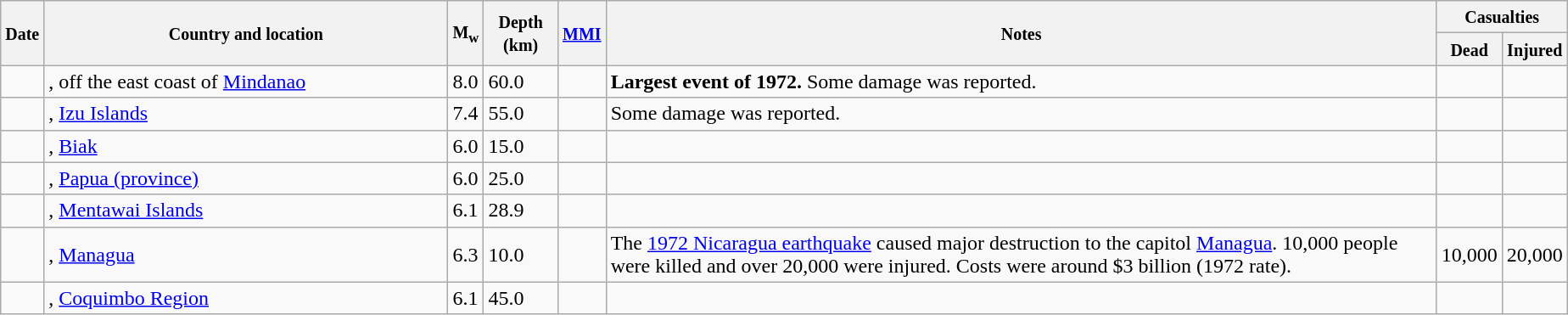<table class="wikitable sortable sort-under" style="border:1px black; margin-left:1em;">
<tr>
<th rowspan="2"><small>Date</small></th>
<th rowspan="2" style="width: 310px"><small>Country and location</small></th>
<th rowspan="2"><small>M<sub>w</sub></small></th>
<th rowspan="2"><small>Depth (km)</small></th>
<th rowspan="2"><small><a href='#'>MMI</a></small></th>
<th rowspan="2" class="unsortable"><small>Notes</small></th>
<th colspan="2"><small>Casualties</small></th>
</tr>
<tr>
<th><small>Dead</small></th>
<th><small>Injured</small></th>
</tr>
<tr>
<td></td>
<td>, off the east coast of <a href='#'>Mindanao</a></td>
<td>8.0</td>
<td>60.0</td>
<td></td>
<td><strong>Largest event of 1972.</strong> Some damage was reported.</td>
<td></td>
<td></td>
</tr>
<tr>
<td></td>
<td>, <a href='#'>Izu Islands</a></td>
<td>7.4</td>
<td>55.0</td>
<td></td>
<td>Some damage was reported.</td>
<td></td>
<td></td>
</tr>
<tr>
<td></td>
<td>, <a href='#'>Biak</a></td>
<td>6.0</td>
<td>15.0</td>
<td></td>
<td></td>
<td></td>
<td></td>
</tr>
<tr>
<td></td>
<td>, <a href='#'>Papua (province)</a></td>
<td>6.0</td>
<td>25.0</td>
<td></td>
<td></td>
<td></td>
<td></td>
</tr>
<tr>
<td></td>
<td>, <a href='#'>Mentawai Islands</a></td>
<td>6.1</td>
<td>28.9</td>
<td></td>
<td></td>
<td></td>
<td></td>
</tr>
<tr>
<td></td>
<td>, <a href='#'>Managua</a></td>
<td>6.3</td>
<td>10.0</td>
<td></td>
<td>The <a href='#'>1972 Nicaragua earthquake</a> caused major destruction to the capitol <a href='#'>Managua</a>. 10,000 people were killed and over 20,000 were injured. Costs were around $3 billion (1972 rate).</td>
<td>10,000</td>
<td>20,000</td>
</tr>
<tr>
<td></td>
<td>, <a href='#'>Coquimbo Region</a></td>
<td>6.1</td>
<td>45.0</td>
<td></td>
<td></td>
<td></td>
<td></td>
</tr>
</table>
